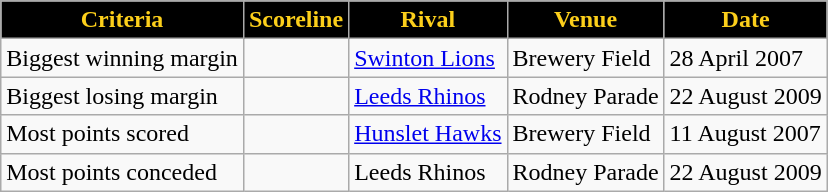<table class="wikitable sortable" style="width: %;">
<tr>
<th style= "background:black; color:#FCCF1B">Criteria</th>
<th style= "background:black; color:#FCCF1B">Scoreline</th>
<th style= "background:black; color:#FCCF1B">Rival</th>
<th style= "background:black; color:#FCCF1B">Venue</th>
<th style= "background:black; color:#FCCF1B">Date</th>
</tr>
<tr>
<td>Biggest winning margin</td>
<td></td>
<td><a href='#'>Swinton Lions</a></td>
<td>Brewery Field</td>
<td>28 April 2007</td>
</tr>
<tr>
<td>Biggest losing margin</td>
<td></td>
<td><a href='#'>Leeds Rhinos</a></td>
<td>Rodney Parade</td>
<td>22 August 2009</td>
</tr>
<tr>
<td>Most points scored</td>
<td></td>
<td><a href='#'>Hunslet Hawks</a></td>
<td>Brewery Field</td>
<td>11 August 2007</td>
</tr>
<tr>
<td>Most points conceded</td>
<td></td>
<td>Leeds Rhinos</td>
<td>Rodney Parade</td>
<td>22 August 2009</td>
</tr>
</table>
